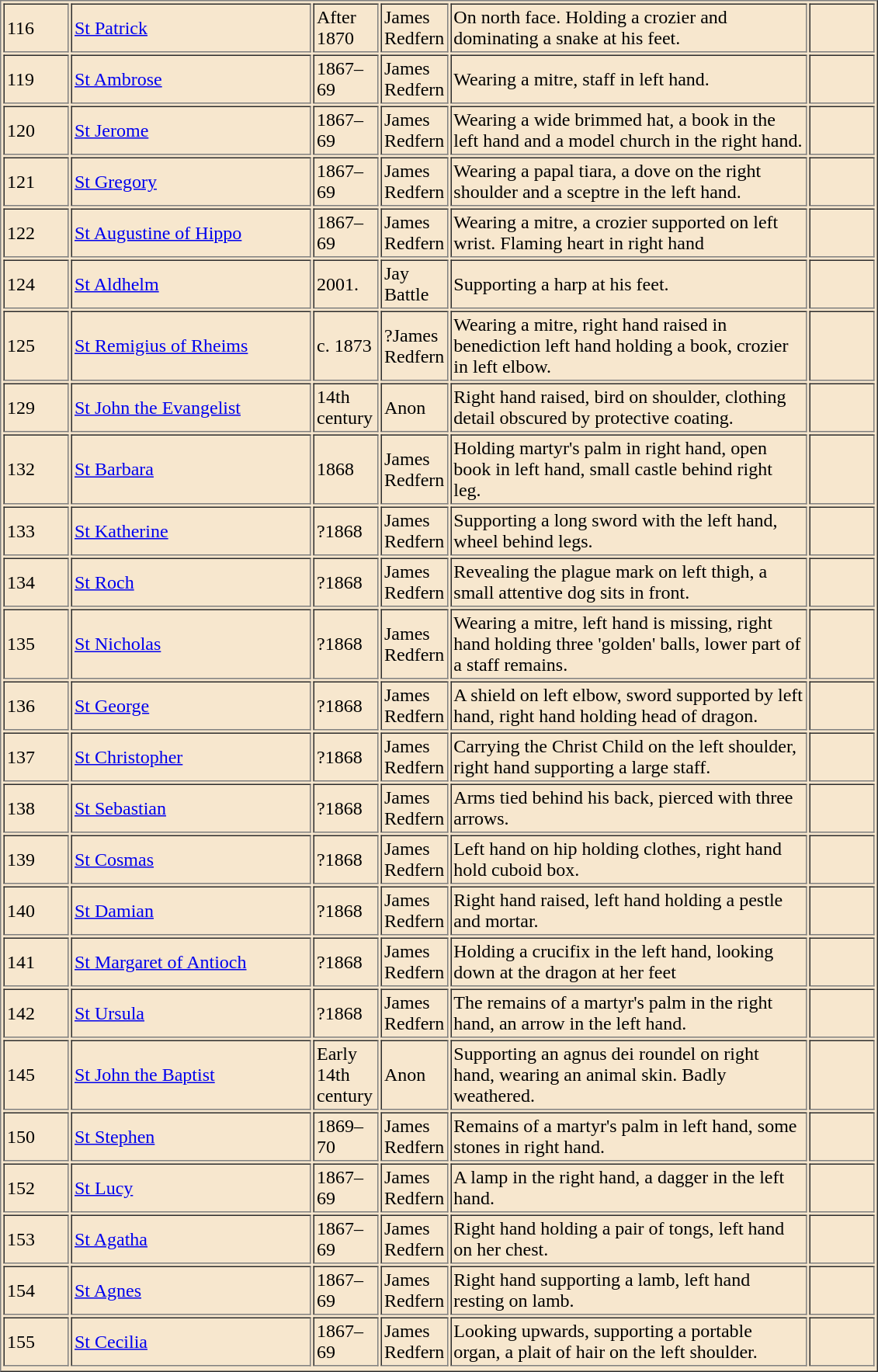<table border="1" cellpadding="2" style="background:#f7e7ce">
<tr>
<td width="50pt">116</td>
<td width="200pt"><a href='#'>St Patrick</a></td>
<td width="50pt">After 1870</td>
<td width="50pt">James Redfern</td>
<td width="300pt">On north face. Holding a crozier and dominating a snake at his feet.</td>
<td width="50pt"></td>
</tr>
<tr>
<td>119</td>
<td><a href='#'>St Ambrose</a></td>
<td>1867–69</td>
<td>James Redfern</td>
<td>Wearing a mitre, staff in left hand.</td>
<td></td>
</tr>
<tr>
<td>120</td>
<td><a href='#'>St Jerome</a></td>
<td>1867–69</td>
<td>James Redfern</td>
<td>Wearing a wide brimmed hat, a book in the left hand and a model church in the right hand.</td>
<td></td>
</tr>
<tr>
<td>121</td>
<td><a href='#'>St Gregory</a></td>
<td>1867–69</td>
<td>James Redfern</td>
<td>Wearing a papal tiara, a dove on the right shoulder and a sceptre in the left hand.</td>
<td></td>
</tr>
<tr>
<td>122</td>
<td><a href='#'>St Augustine of Hippo</a></td>
<td>1867–69</td>
<td>James Redfern</td>
<td>Wearing a mitre, a crozier supported on left wrist. Flaming heart in right hand</td>
<td></td>
</tr>
<tr>
<td>124</td>
<td><a href='#'>St Aldhelm</a></td>
<td>2001.</td>
<td>Jay Battle</td>
<td>Supporting a harp at his feet.</td>
<td></td>
</tr>
<tr>
<td>125</td>
<td><a href='#'>St Remigius of Rheims</a></td>
<td>c. 1873</td>
<td>?James Redfern</td>
<td>Wearing a mitre, right hand raised in benediction left hand holding a book, crozier in left elbow.</td>
<td></td>
</tr>
<tr>
<td>129</td>
<td><a href='#'>St John the Evangelist</a></td>
<td>14th century</td>
<td>Anon</td>
<td>Right hand raised, bird on shoulder, clothing detail obscured by protective coating.</td>
<td></td>
</tr>
<tr>
<td>132</td>
<td><a href='#'>St Barbara</a></td>
<td>1868</td>
<td>James Redfern</td>
<td>Holding martyr's palm in right hand, open book in left hand, small castle behind right leg.</td>
<td></td>
</tr>
<tr>
<td>133</td>
<td><a href='#'>St Katherine</a></td>
<td>?1868</td>
<td>James Redfern</td>
<td>Supporting a long sword with the left hand, wheel behind legs.</td>
<td></td>
</tr>
<tr>
<td>134</td>
<td><a href='#'>St Roch</a></td>
<td>?1868</td>
<td>James Redfern</td>
<td>Revealing the plague mark on left thigh, a small attentive dog sits in  front.</td>
<td></td>
</tr>
<tr>
<td>135</td>
<td><a href='#'>St Nicholas</a></td>
<td>?1868</td>
<td>James Redfern</td>
<td>Wearing a mitre, left hand is missing, right hand holding three 'golden' balls, lower part of a staff remains.</td>
<td></td>
</tr>
<tr>
<td>136</td>
<td><a href='#'>St George</a></td>
<td>?1868</td>
<td>James Redfern</td>
<td>A shield on left elbow, sword supported by left hand, right hand holding head of dragon.</td>
<td></td>
</tr>
<tr>
<td>137</td>
<td><a href='#'>St Christopher</a></td>
<td>?1868</td>
<td>James Redfern</td>
<td>Carrying the Christ Child on the left shoulder, right hand supporting a large staff.</td>
<td></td>
</tr>
<tr>
<td>138</td>
<td><a href='#'>St Sebastian</a></td>
<td>?1868</td>
<td>James Redfern</td>
<td>Arms tied behind his back, pierced with three arrows.</td>
<td></td>
</tr>
<tr>
<td>139</td>
<td><a href='#'>St Cosmas</a></td>
<td>?1868</td>
<td>James Redfern</td>
<td>Left hand on hip holding clothes, right hand hold cuboid box.</td>
<td></td>
</tr>
<tr>
<td>140</td>
<td><a href='#'>St Damian</a></td>
<td>?1868</td>
<td>James Redfern</td>
<td>Right hand raised, left hand holding a pestle and mortar.</td>
<td></td>
</tr>
<tr>
<td>141</td>
<td><a href='#'>St Margaret of Antioch</a></td>
<td>?1868</td>
<td>James Redfern</td>
<td>Holding a crucifix in the left hand, looking down at the dragon at her feet</td>
<td></td>
</tr>
<tr>
<td>142</td>
<td><a href='#'>St Ursula</a></td>
<td>?1868</td>
<td>James Redfern</td>
<td>The remains of a martyr's palm in the right hand, an arrow in the left hand.</td>
<td></td>
</tr>
<tr>
<td>145</td>
<td><a href='#'>St John the Baptist</a></td>
<td>Early 14th century</td>
<td>Anon</td>
<td>Supporting an agnus dei roundel on right hand, wearing an animal skin. Badly weathered.</td>
<td></td>
</tr>
<tr>
<td>150</td>
<td><a href='#'>St Stephen</a></td>
<td>1869–70</td>
<td>James Redfern</td>
<td>Remains of a martyr's palm in left hand, some stones in right hand.</td>
<td></td>
</tr>
<tr>
<td>152</td>
<td><a href='#'>St Lucy</a></td>
<td>1867–69</td>
<td>James Redfern</td>
<td>A lamp in the right hand, a dagger in the left hand.</td>
<td></td>
</tr>
<tr>
<td>153</td>
<td><a href='#'>St Agatha</a></td>
<td>1867–69</td>
<td>James Redfern</td>
<td>Right hand holding a pair of tongs, left hand on her chest.</td>
<td></td>
</tr>
<tr>
<td>154</td>
<td><a href='#'>St Agnes</a></td>
<td>1867–69</td>
<td>James Redfern</td>
<td>Right hand supporting a lamb, left hand resting on lamb.</td>
<td></td>
</tr>
<tr>
<td>155</td>
<td><a href='#'>St Cecilia</a></td>
<td>1867–69</td>
<td>James Redfern</td>
<td>Looking upwards, supporting a portable organ, a plait of hair on the left shoulder.</td>
<td></td>
</tr>
<tr>
</tr>
</table>
